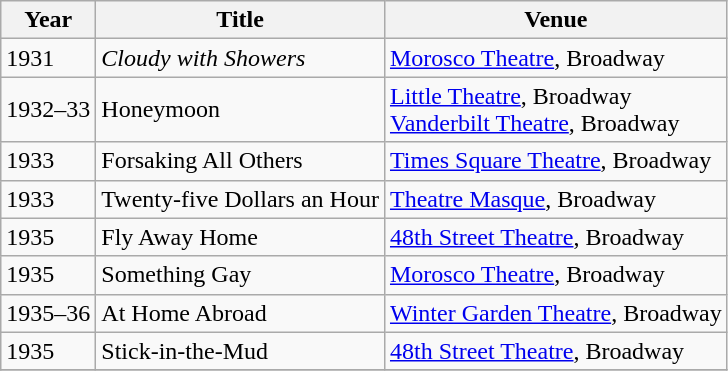<table class="wikitable">
<tr>
<th>Year</th>
<th>Title</th>
<th>Venue</th>
</tr>
<tr>
<td>1931</td>
<td><em>Cloudy with Showers</td>
<td><a href='#'>Morosco Theatre</a>, Broadway</td>
</tr>
<tr>
<td>1932–33</td>
<td></em>Honeymoon<em></td>
<td><a href='#'>Little Theatre</a>, Broadway <br> <a href='#'>Vanderbilt Theatre</a>, Broadway</td>
</tr>
<tr>
<td>1933</td>
<td></em>Forsaking All Others<em></td>
<td><a href='#'>Times Square Theatre</a>, Broadway</td>
</tr>
<tr>
<td>1933</td>
<td></em>Twenty-five Dollars an Hour<em></td>
<td><a href='#'>Theatre Masque</a>, Broadway</td>
</tr>
<tr>
<td>1935</td>
<td></em>Fly Away Home<em></td>
<td><a href='#'>48th Street Theatre</a>, Broadway</td>
</tr>
<tr>
<td>1935</td>
<td></em>Something Gay<em></td>
<td><a href='#'>Morosco Theatre</a>, Broadway</td>
</tr>
<tr>
<td>1935–36</td>
<td></em>At Home Abroad<em></td>
<td><a href='#'>Winter Garden Theatre</a>, Broadway</td>
</tr>
<tr>
<td>1935</td>
<td></em>Stick-in-the-Mud<em></td>
<td><a href='#'>48th Street Theatre</a>, Broadway</td>
</tr>
<tr>
</tr>
</table>
